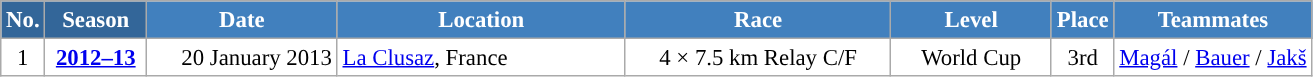<table class="wikitable sortable" style="font-size:95%; text-align:center; border:grey solid 1px; border-collapse:collapse; background:#ffffff;">
<tr style="background:#efefef;">
<th style="background-color:#369; color:white;">No.</th>
<th style="background-color:#369; color:white;">Season</th>
<th style="background-color:#4180be; color:white; width:120px;">Date</th>
<th style="background-color:#4180be; color:white; width:185px;">Location</th>
<th style="background-color:#4180be; color:white; width:170px;">Race</th>
<th style="background-color:#4180be; color:white; width:100px;">Level</th>
<th style="background-color:#4180be; color:white;">Place</th>
<th style="background-color:#4180be; color:white;">Teammates</th>
</tr>
<tr>
<td align=center>1</td>
<td rowspan=1 align=center><strong> <a href='#'>2012–13</a> </strong></td>
<td align=right>20 January 2013</td>
<td align=left> <a href='#'>La Clusaz</a>, France</td>
<td>4 × 7.5 km Relay C/F</td>
<td>World Cup</td>
<td>3rd</td>
<td><a href='#'>Magál</a> / <a href='#'>Bauer</a> / <a href='#'>Jakš</a></td>
</tr>
</table>
